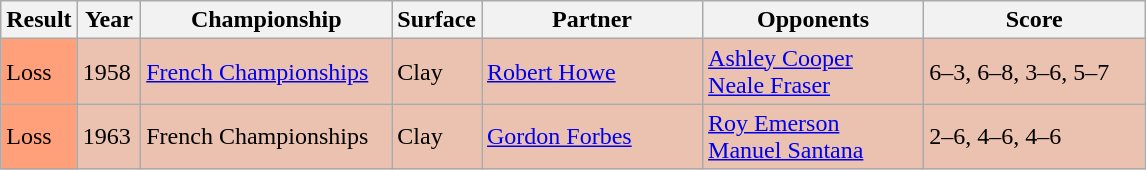<table class="sortable wikitable">
<tr>
<th style="width:40px">Result</th>
<th style="width:35px">Year</th>
<th style="width:160px">Championship</th>
<th style="width:50px">Surface</th>
<th style="width:140px">Partner</th>
<th style="width:140px">Opponents</th>
<th style="width:140px" class="unsortable">Score</th>
</tr>
<tr style="background:#ebc2af;">
<td style="background:#ffa07a;">Loss</td>
<td>1958</td>
<td><a href='#'>French Championships</a></td>
<td>Clay</td>
<td> <a href='#'>Robert Howe</a></td>
<td> <a href='#'>Ashley Cooper</a> <br>  <a href='#'>Neale Fraser</a></td>
<td>6–3, 6–8, 3–6, 5–7</td>
</tr>
<tr style="background:#ebc2af;">
<td style="background:#ffa07a;">Loss</td>
<td>1963</td>
<td>French Championships</td>
<td>Clay</td>
<td> <a href='#'>Gordon Forbes</a></td>
<td> <a href='#'>Roy Emerson</a> <br>  <a href='#'>Manuel Santana</a></td>
<td>2–6, 4–6, 4–6</td>
</tr>
</table>
